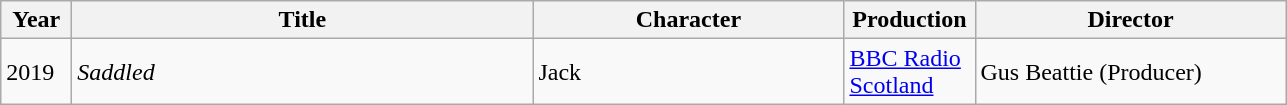<table class="wikitable">
<tr>
<th scope="col" width="40">Year</th>
<th scope="col" width="300">Title</th>
<th scope="col" width="200">Character</th>
<th scope="col" width="80">Production</th>
<th scope="col" width="200">Director</th>
</tr>
<tr>
<td>2019</td>
<td><em>Saddled</em></td>
<td>Jack</td>
<td><a href='#'>BBC Radio Scotland</a></td>
<td>Gus Beattie (Producer)</td>
</tr>
</table>
